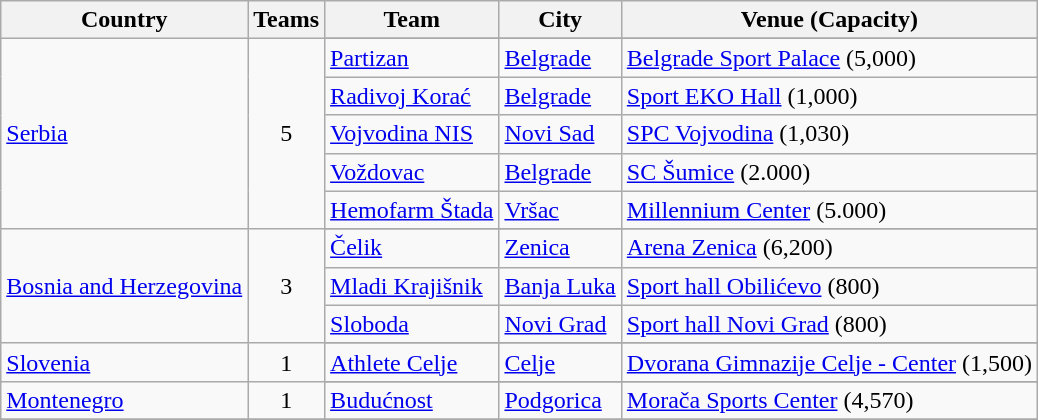<table class="wikitable">
<tr>
<th>Country</th>
<th>Teams</th>
<th>Team</th>
<th>City</th>
<th>Venue (Capacity)</th>
</tr>
<tr>
<td rowspan=6> <a href='#'>Serbia</a></td>
<td align=center rowspan=6>5</td>
</tr>
<tr>
<td><a href='#'>Partizan</a></td>
<td><a href='#'>Belgrade</a></td>
<td><a href='#'>Belgrade Sport Palace</a> (5,000)</td>
</tr>
<tr>
<td><a href='#'>Radivoj Korać</a></td>
<td><a href='#'>Belgrade</a></td>
<td><a href='#'>Sport EKO Hall</a> (1,000)</td>
</tr>
<tr>
<td><a href='#'>Vojvodina NIS</a></td>
<td><a href='#'>Novi Sad</a></td>
<td><a href='#'>SPC Vojvodina</a> (1,030)</td>
</tr>
<tr>
<td><a href='#'>Voždovac</a></td>
<td><a href='#'>Belgrade</a></td>
<td><a href='#'>SC Šumice</a> (2.000)</td>
</tr>
<tr>
<td><a href='#'>Hemofarm Štada</a></td>
<td><a href='#'>Vršac</a></td>
<td><a href='#'>Millennium Center</a> (5.000)</td>
</tr>
<tr>
<td rowspan=4> <a href='#'>Bosnia and Herzegovina</a></td>
<td align=center rowspan=4>3</td>
</tr>
<tr>
<td><a href='#'>Čelik</a></td>
<td><a href='#'>Zenica</a></td>
<td><a href='#'>Arena Zenica</a> (6,200)</td>
</tr>
<tr>
<td><a href='#'>Mladi Krajišnik</a></td>
<td><a href='#'>Banja Luka</a></td>
<td><a href='#'>Sport hall Obilićevo</a> (800)</td>
</tr>
<tr>
<td><a href='#'>Sloboda</a></td>
<td><a href='#'>Novi Grad</a></td>
<td><a href='#'>Sport hall Novi Grad</a> (800)</td>
</tr>
<tr>
<td rowspan=2> <a href='#'>Slovenia</a></td>
<td align=center rowspan=2>1</td>
</tr>
<tr>
<td><a href='#'>Athlete Celje</a></td>
<td><a href='#'>Celje</a></td>
<td><a href='#'>Dvorana Gimnazije Celje - Center</a> (1,500)</td>
</tr>
<tr>
<td rowspan=2> <a href='#'>Montenegro</a></td>
<td align=center rowspan=2>1</td>
</tr>
<tr>
<td><a href='#'>Budućnost</a></td>
<td><a href='#'>Podgorica</a></td>
<td><a href='#'>Morača Sports Center</a> (4,570)</td>
</tr>
<tr>
</tr>
</table>
